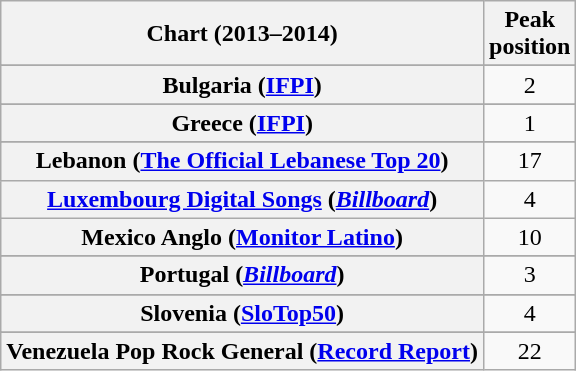<table class="wikitable plainrowheaders sortable">
<tr>
<th>Chart (2013–2014)</th>
<th>Peak<br>position</th>
</tr>
<tr>
</tr>
<tr>
</tr>
<tr>
</tr>
<tr>
</tr>
<tr>
<th scope="row">Bulgaria (<a href='#'>IFPI</a>)</th>
<td style="text-align:center;">2</td>
</tr>
<tr>
</tr>
<tr>
</tr>
<tr>
</tr>
<tr>
</tr>
<tr>
</tr>
<tr>
</tr>
<tr>
</tr>
<tr>
</tr>
<tr>
<th scope="row">Greece (<a href='#'>IFPI</a>)</th>
<td style="text-align:center;">1</td>
</tr>
<tr>
</tr>
<tr>
</tr>
<tr>
</tr>
<tr>
</tr>
<tr>
</tr>
<tr>
</tr>
<tr>
<th scope="row">Lebanon (<a href='#'>The Official Lebanese Top 20</a>)</th>
<td style="text-align:center;">17</td>
</tr>
<tr>
<th scope="row"><a href='#'>Luxembourg Digital Songs</a> (<em><a href='#'>Billboard</a></em>)</th>
<td style="text-align:center;">4</td>
</tr>
<tr>
<th scope="row">Mexico Anglo (<a href='#'>Monitor Latino</a>)</th>
<td style="text-align:center;">10</td>
</tr>
<tr>
</tr>
<tr>
</tr>
<tr>
</tr>
<tr>
</tr>
<tr>
</tr>
<tr>
<th scope="row">Portugal (<em><a href='#'>Billboard</a></em>)</th>
<td style="text-align:center;">3</td>
</tr>
<tr>
</tr>
<tr>
</tr>
<tr>
</tr>
<tr>
<th scope="row">Slovenia (<a href='#'>SloTop50</a>)</th>
<td align=center>4</td>
</tr>
<tr>
</tr>
<tr>
</tr>
<tr>
</tr>
<tr>
</tr>
<tr>
</tr>
<tr>
</tr>
<tr>
</tr>
<tr>
</tr>
<tr>
</tr>
<tr>
<th scope="row">Venezuela Pop Rock General (<a href='#'>Record Report</a>)</th>
<td style="text-align:center;">22</td>
</tr>
</table>
